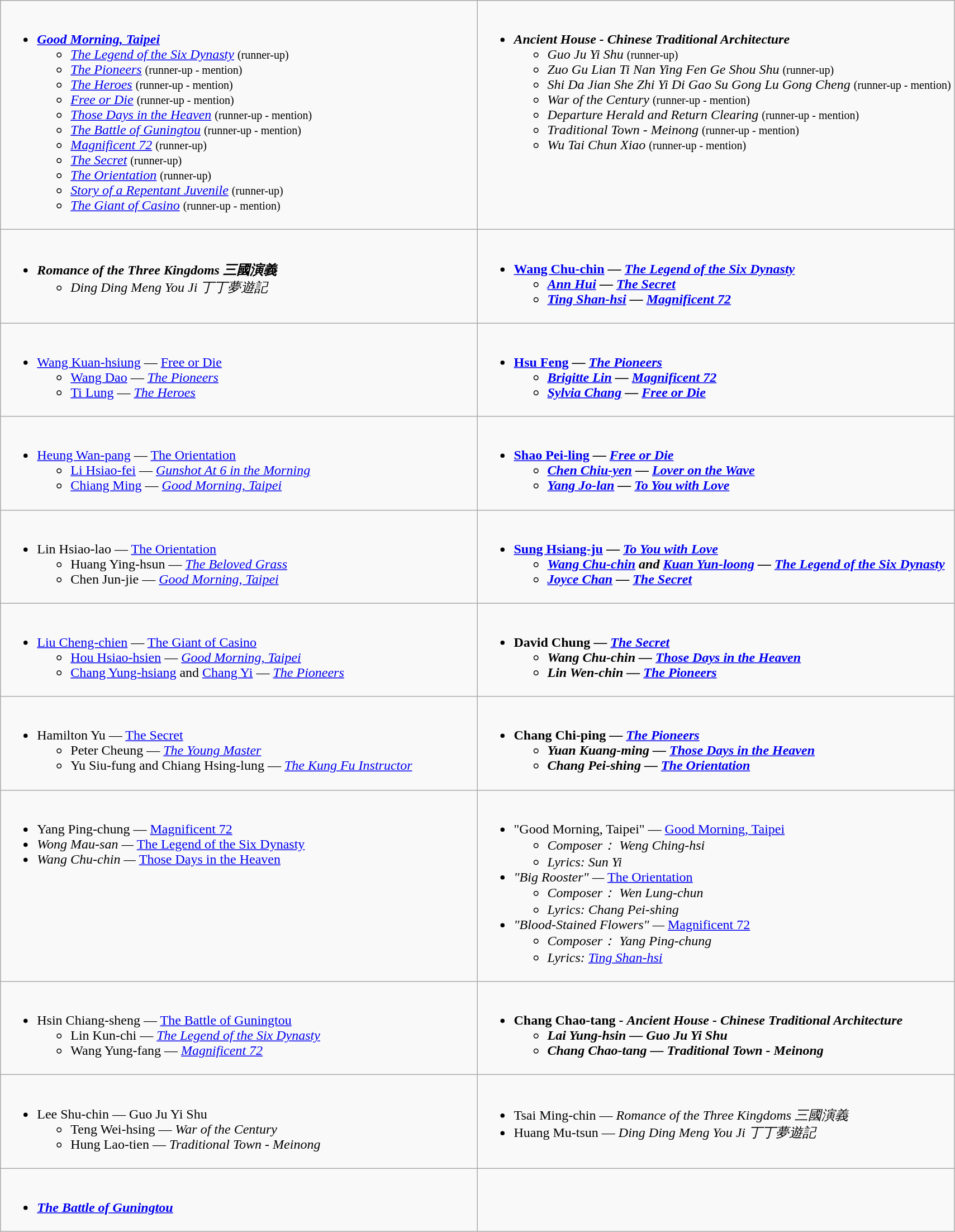<table class=wikitable>
<tr>
<td valign="top" width="50%"><br><ul><li><strong><em><a href='#'>Good Morning, Taipei</a></em></strong><ul><li><em><a href='#'>The Legend of the Six Dynasty</a></em> <small>(runner-up)</small></li><li><em><a href='#'>The Pioneers</a></em> <small>(runner-up - mention)</small></li><li><em><a href='#'>The Heroes</a></em> <small>(runner-up - mention)</small></li><li><em><a href='#'>Free or Die</a></em> <small>(runner-up - mention)</small></li><li><em><a href='#'>Those Days in the Heaven</a></em> <small>(runner-up  - mention)</small></li><li><em><a href='#'>The Battle of Guningtou</a></em> <small>(runner-up  - mention)</small></li><li><em><a href='#'>Magnificent 72</a></em> <small>(runner-up)</small></li><li><em><a href='#'>The Secret</a></em> <small>(runner-up)</small></li><li><em><a href='#'>The Orientation</a></em> <small>(runner-up)</small></li><li><em><a href='#'>Story of a Repentant Juvenile</a></em> <small>(runner-up)</small></li><li><em><a href='#'>The Giant of Casino</a></em> <small>(runner-up - mention)</small></li></ul></li></ul></td>
<td valign="top" width="50%"><br><ul><li><strong><em>Ancient House - Chinese Traditional Architecture</em></strong><ul><li><em>Guo Ju Yi Shu</em> <small>(runner-up)</small></li><li><em>Zuo Gu Lian Ti Nan Ying Fen Ge Shou Shu</em> <small>(runner-up)</small></li><li><em>Shi Da Jian She Zhi Yi Di Gao Su Gong Lu Gong Cheng</em> <small>(runner-up - mention)</small></li><li><em>War of the Century</em> <small>(runner-up - mention)</small></li><li><em>Departure Herald and Return Clearing</em> <small>(runner-up - mention)</small></li><li><em>Traditional Town - Meinong</em> <small>(runner-up - mention)</small></li><li><em>Wu Tai Chun Xiao</em> <small>(runner-up - mention)</small></li></ul></li></ul></td>
</tr>
<tr>
<td valign="top" width="50%"><br><ul><li><strong><em>Romance of the Three Kingdoms 三國演義</em></strong><ul><li><em>Ding Ding Meng You Ji 丁丁夢遊記</em></li></ul></li></ul></td>
<td valign="top" width="50%"><br><ul><li><strong><a href='#'>Wang Chu-chin</a> — <em><a href='#'>The Legend of the Six Dynasty</a><strong><em><ul><li><a href='#'>Ann Hui</a> — </em><a href='#'>The Secret</a><em></li><li><a href='#'>Ting Shan-hsi</a> — </em><a href='#'>Magnificent 72</a><em></li></ul></li></ul></td>
</tr>
<tr>
<td valign="top" width="50%"><br><ul><li></strong><a href='#'>Wang Kuan-hsiung</a> — </em><a href='#'>Free or Die</a></em></strong><ul><li><a href='#'>Wang Dao</a> — <em><a href='#'>The Pioneers</a></em></li><li><a href='#'>Ti Lung</a> — <em><a href='#'>The Heroes</a></em></li></ul></li></ul></td>
<td valign="top" width="50%"><br><ul><li><strong><a href='#'>Hsu Feng</a> — <em><a href='#'>The Pioneers</a><strong><em><ul><li><a href='#'>Brigitte Lin</a> — </em><a href='#'>Magnificent 72</a><em></li><li><a href='#'>Sylvia Chang</a> — </em><a href='#'>Free or Die</a><em></li></ul></li></ul></td>
</tr>
<tr>
<td valign="top" width="50%"><br><ul><li></strong><a href='#'>Heung Wan-pang</a> — </em><a href='#'>The Orientation</a></em></strong><ul><li><a href='#'>Li Hsiao-fei</a> — <em><a href='#'>Gunshot At 6 in the Morning</a></em></li><li><a href='#'>Chiang Ming</a> — <em><a href='#'>Good Morning, Taipei</a></em></li></ul></li></ul></td>
<td valign="top" width="50%"><br><ul><li><strong><a href='#'>Shao Pei-ling</a> — <em><a href='#'>Free or Die</a><strong><em><ul><li><a href='#'>Chen Chiu-yen</a> — </em><a href='#'>Lover on the Wave</a><em></li><li><a href='#'>Yang Jo-lan</a> — </em><a href='#'>To You with Love</a><em></li></ul></li></ul></td>
</tr>
<tr>
<td valign="top" width="50%"><br><ul><li></strong>Lin Hsiao-lao — </em><a href='#'>The Orientation</a></em></strong><ul><li>Huang Ying-hsun — <em><a href='#'>The Beloved Grass</a></em></li><li>Chen Jun-jie — <em><a href='#'>Good Morning, Taipei</a></em></li></ul></li></ul></td>
<td valign="top" width="50%"><br><ul><li><strong><a href='#'>Sung Hsiang-ju</a> — <em><a href='#'>To You with Love</a><strong><em><ul><li><a href='#'>Wang Chu-chin</a> and <a href='#'>Kuan Yun-loong</a> — </em><a href='#'>The Legend of the Six Dynasty</a><em></li><li><a href='#'>Joyce Chan</a>  — </em><a href='#'>The Secret</a><em></li></ul></li></ul></td>
</tr>
<tr>
<td valign="top" width="50%"><br><ul><li></strong><a href='#'>Liu Cheng-chien</a> — </em><a href='#'>The Giant of Casino</a></em></strong><ul><li><a href='#'>Hou Hsiao-hsien</a>  — <em><a href='#'>Good Morning, Taipei</a></em></li><li><a href='#'>Chang Yung-hsiang</a> and <a href='#'>Chang Yi</a> — <em><a href='#'>The Pioneers</a></em></li></ul></li></ul></td>
<td valign="top" width="50%"><br><ul><li><strong>David Chung — <em><a href='#'>The Secret</a><strong><em><ul><li>Wang Chu-chin — </em><a href='#'>Those Days in the Heaven</a><em></li><li>Lin Wen-chin — </em><a href='#'>The Pioneers</a><em></li></ul></li></ul></td>
</tr>
<tr>
<td valign="top" width="50%"><br><ul><li></strong>Hamilton Yu — </em><a href='#'>The Secret</a></em></strong><ul><li>Peter Cheung — <em><a href='#'>The Young Master</a></em></li><li>Yu Siu-fung and Chiang Hsing-lung  — <em><a href='#'>The Kung Fu Instructor</a></em></li></ul></li></ul></td>
<td valign="top" width="50%"><br><ul><li><strong>Chang Chi-ping — <em><a href='#'>The Pioneers</a><strong><em><ul><li>Yuan Kuang-ming — </em><a href='#'>Those Days in the Heaven</a><em></li><li>Chang Pei-shing — </em><a href='#'>The Orientation</a><em></li></ul></li></ul></td>
</tr>
<tr>
<td valign="top" width="50%"><br><ul><li>Yang Ping-chung — </em><a href='#'>Magnificent 72</a><em></li><li>Wong Mau-san — </em><a href='#'>The Legend of the Six Dynasty</a><em></li><li>Wang Chu-chin — </em><a href='#'>Those Days in the Heaven</a><em></li></ul></td>
<td valign="top" width="50%"><br><ul><li>"Good Morning, Taipei" — </em><a href='#'>Good Morning, Taipei</a><em><ul><li>Composer： Weng Ching-hsi</li><li>Lyrics: Sun Yi</li></ul></li><li>"Big Rooster" — </em><a href='#'>The Orientation</a><em><ul><li>Composer： Wen Lung-chun</li><li>Lyrics: Chang Pei-shing</li></ul></li><li>"Blood-Stained Flowers" — </em><a href='#'>Magnificent 72</a><em><ul><li>Composer： Yang Ping-chung</li><li>Lyrics: <a href='#'>Ting Shan-hsi</a></li></ul></li></ul></td>
</tr>
<tr>
<td valign="top" width="50%"><br><ul><li></strong>Hsin Chiang-sheng  — </em><a href='#'>The Battle of Guningtou</a></em></strong><ul><li>Lin Kun-chi — <em><a href='#'>The Legend of the Six Dynasty</a></em></li><li>Wang Yung-fang — <em><a href='#'>Magnificent 72</a></em></li></ul></li></ul></td>
<td valign="top" width="50%"><br><ul><li><strong>Chang Chao-tang - <em>Ancient House - Chinese Traditional Architecture<strong><em><ul><li>Lai Yung-hsin  — </em>Guo Ju Yi Shu<em></li><li>Chang Chao-tang  — </em>Traditional Town - Meinong<em></li></ul></li></ul></td>
</tr>
<tr>
<td valign="top" width="50%"><br><ul><li></strong>Lee Shu-chin — </em>Guo Ju Yi Shu</em></strong><ul><li>Teng Wei-hsing — <em>War of the Century</em></li><li>Hung Lao-tien — <em>Traditional Town - Meinong</em></li></ul></li></ul></td>
<td valign="top" width="50%"><br><ul><li>Tsai Ming-chin — <em>Romance of the Three Kingdoms 三國演義</em></li><li>Huang Mu-tsun  — <em>Ding Ding Meng You Ji 丁丁夢遊記</em></li></ul></td>
</tr>
<tr>
<td valign="top" width="50%"><br><ul><li><strong><em><a href='#'>The Battle of Guningtou</a></em></strong></li></ul></td>
</tr>
</table>
